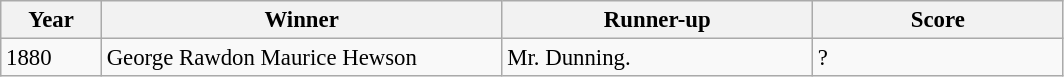<table class="wikitable" style="font-size:95%;">
<tr>
<th style="width:60px;">Year</th>
<th style="width:260px;">Winner</th>
<th style="width:200px;">Runner-up</th>
<th style="width:160px;">Score</th>
</tr>
<tr>
<td>1880</td>
<td> George Rawdon Maurice Hewson</td>
<td> Mr. Dunning.</td>
<td>?</td>
</tr>
</table>
